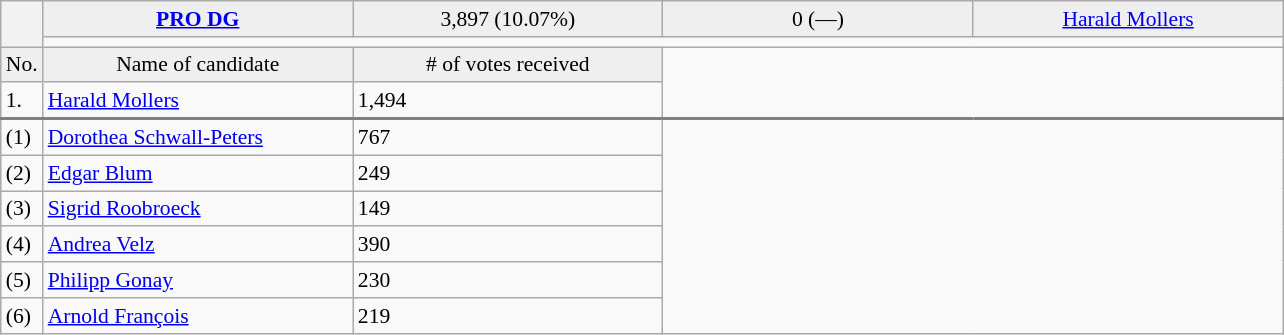<table class="wikitable collapsible collapsed" style=text-align:left;font-size:90%>
<tr>
<th rowspan=2></th>
<td bgcolor=efefef width=200 align=center><strong> <a href='#'>PRO DG</a> </strong></td>
<td bgcolor=efefef width=200 align=center>3,897 (10.07%)</td>
<td bgcolor=efefef width=200 align=center>0 (—)</td>
<td bgcolor=efefef width=200 align=center><a href='#'>Harald Mollers</a></td>
</tr>
<tr>
<td colspan=4 bgcolor=></td>
</tr>
<tr>
<td bgcolor=efefef align=center>No.</td>
<td bgcolor=efefef align=center>Name of candidate</td>
<td bgcolor=efefef align=center># of votes received</td>
</tr>
<tr>
<td>1.</td>
<td><a href='#'>Harald Mollers</a></td>
<td>1,494</td>
</tr>
<tr style="border-top:2px solid gray;">
<td>(1)</td>
<td><a href='#'>Dorothea Schwall-Peters</a></td>
<td>767</td>
</tr>
<tr>
<td>(2)</td>
<td><a href='#'>Edgar Blum</a></td>
<td>249</td>
</tr>
<tr>
<td>(3)</td>
<td><a href='#'>Sigrid Roobroeck</a></td>
<td>149</td>
</tr>
<tr>
<td>(4)</td>
<td><a href='#'>Andrea Velz</a></td>
<td>390</td>
</tr>
<tr>
<td>(5)</td>
<td><a href='#'>Philipp Gonay</a></td>
<td>230</td>
</tr>
<tr>
<td>(6)</td>
<td><a href='#'>Arnold François</a></td>
<td>219</td>
</tr>
</table>
